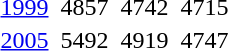<table>
<tr valign="top">
<td><a href='#'>1999</a><br></td>
<td></td>
<td>4857</td>
<td></td>
<td>4742</td>
<td></td>
<td>4715</td>
</tr>
<tr valign="top">
<td><a href='#'>2005</a><br></td>
<td></td>
<td>5492</td>
<td></td>
<td>4919</td>
<td></td>
<td>4747</td>
</tr>
</table>
